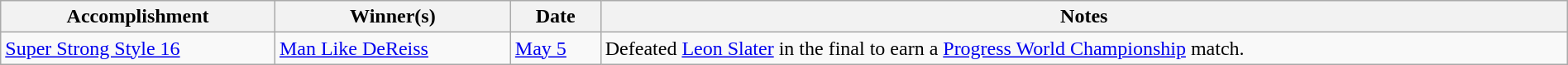<table class="wikitable" style="width:100%;">
<tr>
<th>Accomplishment</th>
<th>Winner(s)</th>
<th>Date</th>
<th>Notes</th>
</tr>
<tr>
<td><a href='#'>Super Strong Style 16</a></td>
<td><a href='#'>Man Like DeReiss</a></td>
<td><a href='#'>May 5</a></td>
<td>Defeated <a href='#'>Leon Slater</a> in the final to earn a <a href='#'>Progress World Championship</a> match.</td>
</tr>
</table>
